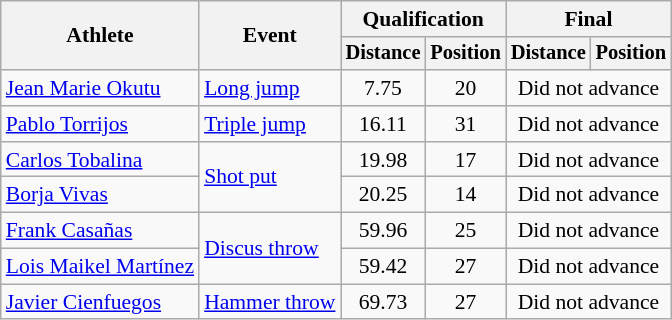<table class=wikitable style="font-size:90%">
<tr>
<th rowspan="2">Athlete</th>
<th rowspan="2">Event</th>
<th colspan="2">Qualification</th>
<th colspan="2">Final</th>
</tr>
<tr style="font-size:95%">
<th>Distance</th>
<th>Position</th>
<th>Distance</th>
<th>Position</th>
</tr>
<tr align=center>
<td align=left><a href='#'>Jean Marie Okutu</a></td>
<td align=left><a href='#'>Long jump</a></td>
<td>7.75</td>
<td>20</td>
<td colspan=2>Did not advance</td>
</tr>
<tr align=center>
<td align=left><a href='#'>Pablo Torrijos</a></td>
<td align=left><a href='#'>Triple jump</a></td>
<td>16.11</td>
<td>31</td>
<td colspan=2>Did not advance</td>
</tr>
<tr align=center>
<td align=left><a href='#'>Carlos Tobalina</a></td>
<td style="text-align:left;" rowspan="2"><a href='#'>Shot put</a></td>
<td>19.98</td>
<td>17</td>
<td colspan=2>Did not advance</td>
</tr>
<tr align=center>
<td align=left><a href='#'>Borja Vivas</a></td>
<td>20.25</td>
<td>14</td>
<td colspan=2>Did not advance</td>
</tr>
<tr align=center>
<td align=left><a href='#'>Frank Casañas</a></td>
<td style="text-align:left;" rowspan="2"><a href='#'>Discus throw</a></td>
<td>59.96</td>
<td>25</td>
<td colspan=2>Did not advance</td>
</tr>
<tr align=center>
<td align=left><a href='#'>Lois Maikel Martínez</a></td>
<td>59.42</td>
<td>27</td>
<td colspan=2>Did not advance</td>
</tr>
<tr align=center>
<td align=left><a href='#'>Javier Cienfuegos</a></td>
<td align=left><a href='#'>Hammer throw</a></td>
<td>69.73</td>
<td>27</td>
<td colspan=2>Did not advance</td>
</tr>
</table>
